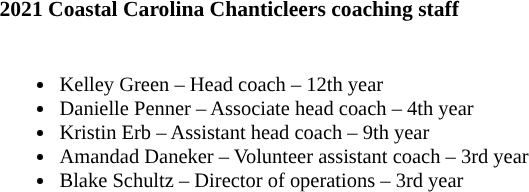<table class="toccolours" style="text-align: left; font-size:90%;">
<tr>
<th colspan="9">2021 Coastal Carolina Chanticleers coaching staff</th>
</tr>
<tr>
<td style="font-size: 95%;" valign="top"><br><ul><li>Kelley Green – Head coach – 12th year</li><li>Danielle Penner – Associate head coach – 4th year</li><li>Kristin Erb – Assistant head coach – 9th year</li><li>Amandad Daneker – Volunteer assistant coach – 3rd year</li><li>Blake Schultz – Director of operations – 3rd year</li></ul></td>
</tr>
</table>
